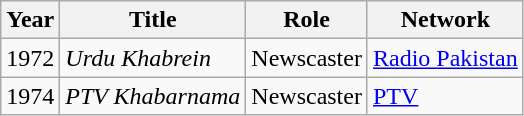<table class="wikitable sortable plainrowheaders">
<tr style="text-align:center;">
<th scope="col">Year</th>
<th scope="col">Title</th>
<th scope="col">Role</th>
<th scope="col">Network</th>
</tr>
<tr>
<td>1972</td>
<td><em>Urdu Khabrein</em></td>
<td>Newscaster</td>
<td><a href='#'>Radio Pakistan</a></td>
</tr>
<tr>
<td>1974</td>
<td><em>PTV Khabarnama</em></td>
<td>Newscaster</td>
<td><a href='#'>PTV</a></td>
</tr>
</table>
